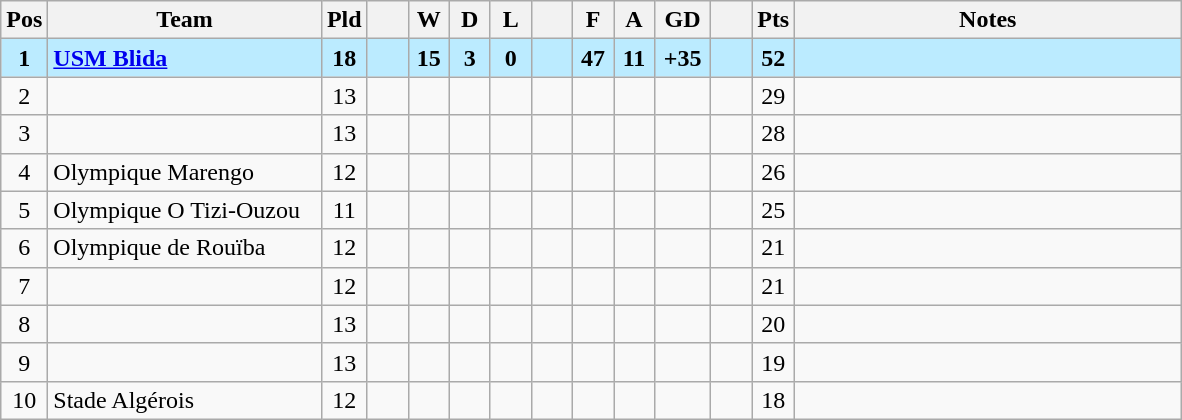<table class="wikitable" style="text-align: center;">
<tr>
<th width=20>Pos</th>
<th width=175>Team</th>
<th width=20>Pld</th>
<th width=20></th>
<th width=20>W</th>
<th width=20>D</th>
<th width=20>L</th>
<th width=20></th>
<th width=20>F</th>
<th width=20>A</th>
<th width=30>GD</th>
<th width=20></th>
<th width=20>Pts</th>
<th width=250>Notes</th>
</tr>
<tr style="background:#BBEBFF;">
<td><strong>1</strong></td>
<td align=left><strong><a href='#'>USM Blida</a></strong></td>
<td><strong>18</strong></td>
<td></td>
<td><strong>15</strong></td>
<td><strong>3</strong></td>
<td><strong>0</strong></td>
<td></td>
<td><strong>47</strong></td>
<td><strong>11</strong></td>
<td><strong>+35</strong></td>
<td></td>
<td><strong>52</strong></td>
<td></td>
</tr>
<tr>
<td>2</td>
<td align=left></td>
<td>13</td>
<td></td>
<td></td>
<td></td>
<td></td>
<td></td>
<td></td>
<td></td>
<td></td>
<td></td>
<td>29</td>
<td></td>
</tr>
<tr>
<td>3</td>
<td align=left></td>
<td>13</td>
<td></td>
<td></td>
<td></td>
<td></td>
<td></td>
<td></td>
<td></td>
<td></td>
<td></td>
<td>28</td>
<td></td>
</tr>
<tr>
<td>4</td>
<td align=left>Olympique Marengo</td>
<td>12</td>
<td></td>
<td></td>
<td></td>
<td></td>
<td></td>
<td></td>
<td></td>
<td></td>
<td></td>
<td>26</td>
<td></td>
</tr>
<tr>
<td>5</td>
<td align=left>Olympique O Tizi-Ouzou</td>
<td>11</td>
<td></td>
<td></td>
<td></td>
<td></td>
<td></td>
<td></td>
<td></td>
<td></td>
<td></td>
<td>25</td>
<td></td>
</tr>
<tr>
<td>6</td>
<td align=left>Olympique de Rouïba</td>
<td>12</td>
<td></td>
<td></td>
<td></td>
<td></td>
<td></td>
<td></td>
<td></td>
<td></td>
<td></td>
<td>21</td>
<td></td>
</tr>
<tr>
<td>7</td>
<td align=left></td>
<td>12</td>
<td></td>
<td></td>
<td></td>
<td></td>
<td></td>
<td></td>
<td></td>
<td></td>
<td></td>
<td>21</td>
<td></td>
</tr>
<tr>
<td>8</td>
<td align=left></td>
<td>13</td>
<td></td>
<td></td>
<td></td>
<td></td>
<td></td>
<td></td>
<td></td>
<td></td>
<td></td>
<td>20</td>
<td></td>
</tr>
<tr>
<td>9</td>
<td align=left></td>
<td>13</td>
<td></td>
<td></td>
<td></td>
<td></td>
<td></td>
<td></td>
<td></td>
<td></td>
<td></td>
<td>19</td>
<td></td>
</tr>
<tr>
<td>10</td>
<td align=left>Stade Algérois</td>
<td>12</td>
<td></td>
<td></td>
<td></td>
<td></td>
<td></td>
<td></td>
<td></td>
<td></td>
<td></td>
<td>18</td>
<td></td>
</tr>
</table>
